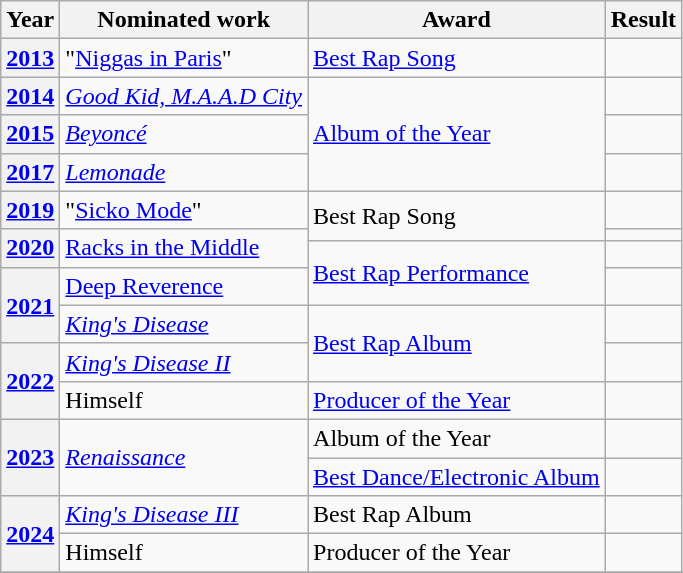<table class="wikitable">
<tr>
<th scope="col">Year</th>
<th scope="col">Nominated work</th>
<th scope="col">Award</th>
<th scope="col">Result</th>
</tr>
<tr>
<th scope="row"><a href='#'>2013</a></th>
<td>"<a href='#'>Niggas in Paris</a>"</td>
<td><a href='#'>Best Rap Song</a></td>
<td></td>
</tr>
<tr>
<th scope="row"><a href='#'>2014</a></th>
<td><em><a href='#'>Good Kid, M.A.A.D City</a></em></td>
<td rowspan="3"><a href='#'>Album of the Year</a></td>
<td></td>
</tr>
<tr>
<th scope="row"><a href='#'>2015</a></th>
<td><em><a href='#'>Beyoncé</a></em></td>
<td></td>
</tr>
<tr>
<th scope="row"><a href='#'>2017</a></th>
<td><em><a href='#'>Lemonade</a></em></td>
<td></td>
</tr>
<tr>
<th scope="row"><a href='#'>2019</a></th>
<td>"<a href='#'>Sicko Mode</a>"</td>
<td rowspan="2">Best Rap Song</td>
<td></td>
</tr>
<tr>
<th scope="row" rowspan="2"><a href='#'>2020</a></th>
<td rowspan="2"><a href='#'>Racks in the Middle</a></td>
<td></td>
</tr>
<tr>
<td rowspan="2"><a href='#'>Best Rap Performance</a></td>
<td></td>
</tr>
<tr>
<th scope="row" rowspan="2"><a href='#'>2021</a></th>
<td><a href='#'>Deep Reverence</a></td>
<td></td>
</tr>
<tr>
<td><em><a href='#'>King's Disease</a></em></td>
<td rowspan="2"><a href='#'>Best Rap Album</a></td>
<td></td>
</tr>
<tr>
<th scope="row" rowspan="2"><a href='#'>2022</a></th>
<td><em><a href='#'>King's Disease II</a></em></td>
<td></td>
</tr>
<tr>
<td>Himself</td>
<td><a href='#'>Producer of the Year</a></td>
<td></td>
</tr>
<tr>
<th scope="row" rowspan="2"><a href='#'>2023</a></th>
<td rowspan="2"><em><a href='#'>Renaissance</a></em></td>
<td>Album of the Year</td>
<td></td>
</tr>
<tr>
<td><a href='#'>Best Dance/Electronic Album</a></td>
<td></td>
</tr>
<tr>
<th scope="row" rowspan="2"><a href='#'>2024</a></th>
<td><em><a href='#'>King's Disease III</a></em></td>
<td>Best Rap Album</td>
<td></td>
</tr>
<tr>
<td>Himself</td>
<td>Producer of the Year</td>
<td></td>
</tr>
<tr>
</tr>
</table>
